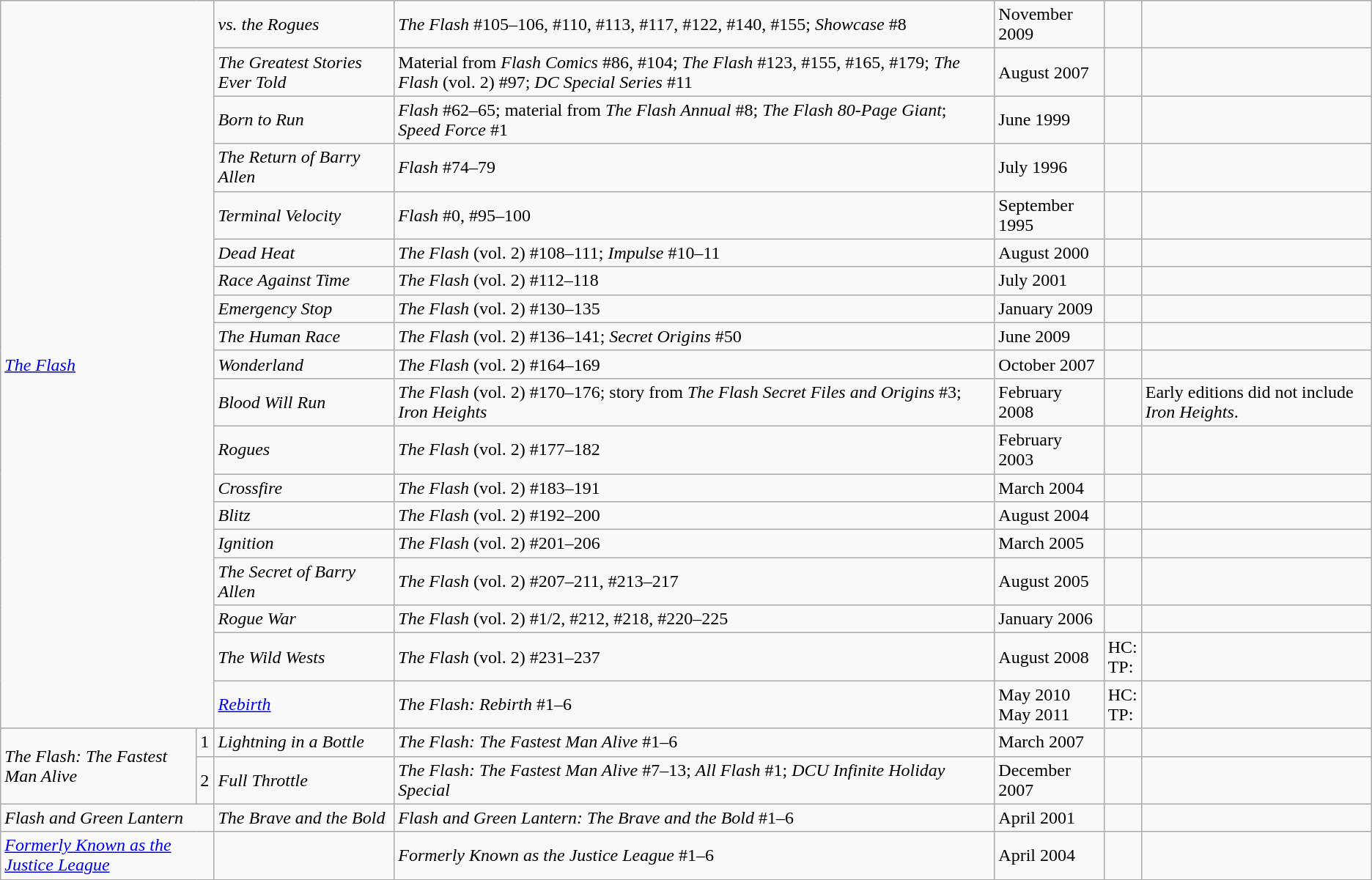<table class="wikitable">
<tr>
<td colspan="2" rowspan="19"><em><a href='#'>The Flash</a></em></td>
<td><em>vs. the Rogues</em></td>
<td><em>The Flash</em> #105–106, #110, #113, #117, #122, #140, #155; <em>Showcase</em> #8</td>
<td>November 2009</td>
<td></td>
<td></td>
</tr>
<tr>
<td><em>The Greatest Stories Ever Told</em></td>
<td>Material from <em>Flash Comics</em> #86, #104; <em>The Flash</em> #123, #155, #165, #179; <em>The Flash</em> (vol. 2) #97; <em>DC Special Series</em> #11</td>
<td>August 2007</td>
<td></td>
<td></td>
</tr>
<tr>
<td><em>Born to Run</em></td>
<td><em>Flash</em> #62–65; material from <em>The Flash Annual</em> #8; <em>The Flash 80-Page Giant</em>; <em>Speed Force</em> #1</td>
<td>June 1999</td>
<td></td>
<td></td>
</tr>
<tr>
<td><em>The Return of Barry Allen</em></td>
<td><em>Flash</em> #74–79</td>
<td>July 1996</td>
<td></td>
<td></td>
</tr>
<tr>
<td><em>Terminal Velocity</em></td>
<td><em>Flash</em> #0, #95–100</td>
<td>September 1995</td>
<td></td>
<td></td>
</tr>
<tr>
<td><em>Dead Heat</em></td>
<td><em>The Flash</em> (vol. 2) #108–111; <em>Impulse</em> #10–11</td>
<td>August 2000</td>
<td></td>
<td></td>
</tr>
<tr>
<td><em>Race Against Time</em></td>
<td><em>The Flash</em> (vol. 2) #112–118</td>
<td>July 2001</td>
<td></td>
<td></td>
</tr>
<tr>
<td><em>Emergency Stop</em></td>
<td><em>The Flash</em> (vol. 2) #130–135</td>
<td>January 2009</td>
<td></td>
<td></td>
</tr>
<tr>
<td><em>The Human Race</em></td>
<td><em>The Flash</em> (vol. 2) #136–141; <em>Secret Origins</em> #50</td>
<td>June 2009</td>
<td></td>
<td></td>
</tr>
<tr>
<td><em>Wonderland</em></td>
<td><em>The Flash</em> (vol. 2) #164–169</td>
<td>October 2007</td>
<td></td>
<td></td>
</tr>
<tr>
<td><em>Blood Will Run</em></td>
<td><em>The Flash</em> (vol. 2) #170–176; story from <em>The Flash Secret Files and Origins</em> #3; <em>Iron Heights</em></td>
<td>February 2008</td>
<td></td>
<td>Early editions did not include <em>Iron Heights</em>.</td>
</tr>
<tr>
<td><em>Rogues</em></td>
<td><em>The Flash</em> (vol. 2) #177–182</td>
<td>February 2003</td>
<td></td>
<td></td>
</tr>
<tr>
<td><em>Crossfire</em></td>
<td><em>The Flash</em> (vol. 2) #183–191</td>
<td>March 2004</td>
<td></td>
<td></td>
</tr>
<tr>
<td><em>Blitz</em></td>
<td><em>The Flash</em> (vol. 2) #192–200</td>
<td>August 2004</td>
<td></td>
<td></td>
</tr>
<tr>
<td><em>Ignition</em></td>
<td><em>The Flash</em> (vol. 2) #201–206</td>
<td>March 2005</td>
<td></td>
<td></td>
</tr>
<tr>
<td><em>The Secret of Barry Allen</em></td>
<td><em>The Flash</em> (vol. 2) #207–211, #213–217</td>
<td>August 2005</td>
<td></td>
<td></td>
</tr>
<tr>
<td><em>Rogue War</em></td>
<td><em>The Flash</em> (vol. 2) #1/2, #212, #218, #220–225</td>
<td>January 2006</td>
<td></td>
<td></td>
</tr>
<tr>
<td><em>The Wild Wests</em></td>
<td><em>The Flash</em> (vol. 2) #231–237</td>
<td>August 2008</td>
<td>HC: <br>TP: </td>
<td></td>
</tr>
<tr>
<td><em><a href='#'>Rebirth</a></em></td>
<td><em>The Flash: Rebirth</em> #1–6</td>
<td>May 2010<br>May 2011</td>
<td style=white-space:nowrap>HC: <br>TP: </td>
<td></td>
</tr>
<tr>
<td rowspan="2"><em>The Flash: The Fastest Man Alive</em></td>
<td>1</td>
<td><em>Lightning in a Bottle</em></td>
<td><em>The Flash: The Fastest Man Alive</em> #1–6</td>
<td>March 2007</td>
<td></td>
<td></td>
</tr>
<tr>
<td>2</td>
<td><em>Full Throttle</em></td>
<td><em>The Flash: The Fastest Man Alive</em> #7–13; <em>All Flash</em> #1; <em>DCU Infinite Holiday Special</em></td>
<td>December 2007</td>
<td></td>
<td></td>
</tr>
<tr>
<td colspan="2"><em>Flash and Green Lantern</em></td>
<td><em>The Brave and the Bold</em></td>
<td><em>Flash and Green Lantern: The Brave and the Bold</em> #1–6</td>
<td>April 2001</td>
<td></td>
<td></td>
</tr>
<tr>
<td colspan="2"><em><a href='#'>Formerly Known as the Justice League</a></em></td>
<td></td>
<td><em>Formerly Known as the Justice League</em> #1–6</td>
<td>April 2004</td>
<td></td>
<td></td>
</tr>
</table>
